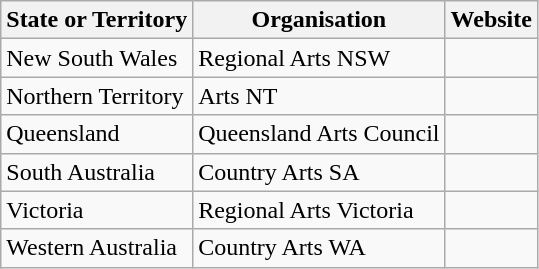<table class="wikitable">
<tr>
<th>State or Territory</th>
<th>Organisation</th>
<th>Website</th>
</tr>
<tr>
<td>New South Wales</td>
<td>Regional Arts NSW</td>
<td></td>
</tr>
<tr>
<td>Northern Territory</td>
<td>Arts NT</td>
<td></td>
</tr>
<tr>
<td>Queensland</td>
<td>Queensland Arts Council</td>
<td></td>
</tr>
<tr>
<td>South Australia</td>
<td>Country Arts SA</td>
<td></td>
</tr>
<tr>
<td>Victoria</td>
<td>Regional Arts Victoria</td>
<td></td>
</tr>
<tr>
<td>Western Australia</td>
<td>Country Arts WA</td>
<td></td>
</tr>
</table>
